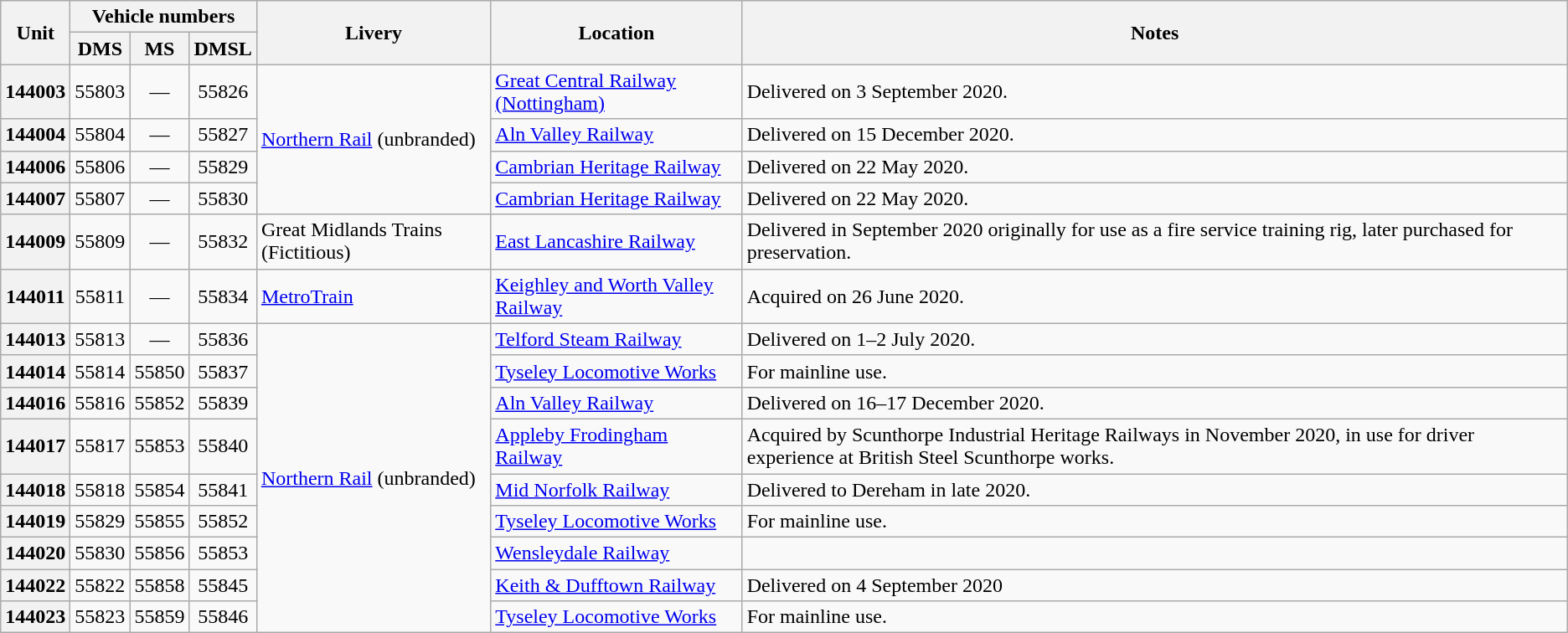<table class="wikitable">
<tr>
<th rowspan=2>Unit</th>
<th colspan=3>Vehicle numbers</th>
<th rowspan=2>Livery</th>
<th rowspan=2>Location</th>
<th rowspan=2>Notes</th>
</tr>
<tr>
<th>DMS</th>
<th>MS</th>
<th>DMSL</th>
</tr>
<tr>
<th>144003</th>
<td align=center>55803</td>
<td align=center>—</td>
<td align=center>55826</td>
<td rowspan="4" align="left"><a href='#'>Northern Rail</a> (unbranded)</td>
<td><a href='#'>Great Central Railway (Nottingham)</a></td>
<td>Delivered on 3 September 2020.</td>
</tr>
<tr>
<th>144004</th>
<td align=center>55804</td>
<td align=center>—</td>
<td align=center>55827</td>
<td><a href='#'>Aln Valley Railway</a></td>
<td>Delivered on 15 December 2020.</td>
</tr>
<tr>
<th>144006</th>
<td align=center>55806</td>
<td align=center>—</td>
<td align=center>55829</td>
<td><a href='#'>Cambrian Heritage Railway</a></td>
<td>Delivered on 22 May 2020.</td>
</tr>
<tr>
<th>144007</th>
<td align=center>55807</td>
<td align=center>—</td>
<td align=center>55830</td>
<td><a href='#'>Cambrian Heritage Railway</a></td>
<td>Delivered on 22 May 2020.</td>
</tr>
<tr>
<th>144009</th>
<td align=center>55809</td>
<td align=center>—</td>
<td align=center>55832</td>
<td>Great Midlands Trains (Fictitious)</td>
<td><a href='#'>East Lancashire Railway</a></td>
<td>Delivered in September 2020 originally for use as a fire service training rig, later purchased for preservation.</td>
</tr>
<tr>
<th>144011</th>
<td align=center>55811</td>
<td align=center>—</td>
<td align=center>55834</td>
<td align="left"><a href='#'>MetroTrain</a> </td>
<td><a href='#'>Keighley and Worth Valley Railway</a></td>
<td>Acquired on 26 June 2020.</td>
</tr>
<tr>
<th>144013</th>
<td align=center>55813</td>
<td align=center>—</td>
<td align=center>55836</td>
<td rowspan="9" align="left"><a href='#'>Northern Rail</a> (unbranded)</td>
<td><a href='#'>Telford Steam Railway</a></td>
<td>Delivered on 1–2 July 2020.</td>
</tr>
<tr>
<th>144014</th>
<td align=center>55814</td>
<td align=center>55850</td>
<td align=center>55837</td>
<td><a href='#'>Tyseley Locomotive Works</a></td>
<td>For mainline use.</td>
</tr>
<tr>
<th>144016</th>
<td align=center>55816</td>
<td align=center>55852</td>
<td align=center>55839</td>
<td><a href='#'>Aln Valley Railway</a></td>
<td>Delivered on 16–17 December 2020.</td>
</tr>
<tr>
<th>144017</th>
<td align=center>55817</td>
<td align=center>55853</td>
<td align=center>55840</td>
<td><a href='#'>Appleby Frodingham Railway</a></td>
<td>Acquired by Scunthorpe Industrial Heritage Railways in November 2020, in use for driver experience at British Steel Scunthorpe works.</td>
</tr>
<tr>
<th>144018</th>
<td align=center>55818</td>
<td align=center>55854</td>
<td align=center>55841</td>
<td><a href='#'>Mid Norfolk Railway</a></td>
<td>Delivered to Dereham in late 2020.</td>
</tr>
<tr>
<th>144019</th>
<td align=center>55829</td>
<td align=center>55855</td>
<td align=center>55852</td>
<td><a href='#'>Tyseley Locomotive Works</a></td>
<td>For mainline use.</td>
</tr>
<tr>
<th>144020</th>
<td align=center>55830</td>
<td align=center>55856</td>
<td align=center>55853</td>
<td><a href='#'>Wensleydale Railway</a></td>
<td></td>
</tr>
<tr>
<th>144022</th>
<td align=center>55822</td>
<td align=center>55858</td>
<td align=center>55845</td>
<td><a href='#'>Keith & Dufftown Railway</a></td>
<td>Delivered on 4 September 2020</td>
</tr>
<tr>
<th>144023</th>
<td align=center>55823</td>
<td align=center>55859</td>
<td align=center>55846</td>
<td><a href='#'>Tyseley Locomotive Works</a></td>
<td>For mainline use.</td>
</tr>
</table>
